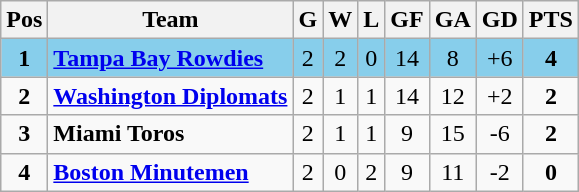<table class="wikitable sortable">
<tr>
<th>Pos</th>
<th>Team</th>
<th>G</th>
<th>W</th>
<th>L</th>
<th>GF</th>
<th>GA</th>
<th>GD</th>
<th>PTS</th>
</tr>
<tr bgcolor=skyblue>
<td align=center><strong>1</strong></td>
<td><strong><a href='#'>Tampa Bay Rowdies</a></strong></td>
<td align=center>2</td>
<td align=center>2</td>
<td align=center>0</td>
<td align=center>14</td>
<td align=center>8</td>
<td align=center>+6</td>
<td align=center><strong>4</strong></td>
</tr>
<tr>
<td align=center><strong>2</strong></td>
<td><strong><a href='#'>Washington Diplomats</a></strong></td>
<td align=center>2</td>
<td align=center>1</td>
<td align=center>1</td>
<td align=center>14</td>
<td align=center>12</td>
<td align=center>+2</td>
<td align=center><strong>2</strong></td>
</tr>
<tr>
<td align=center><strong>3</strong></td>
<td><strong>Miami Toros</strong></td>
<td align=center>2</td>
<td align=center>1</td>
<td align=center>1</td>
<td align=center>9</td>
<td align=center>15</td>
<td align=center>-6</td>
<td align=center><strong>2</strong></td>
</tr>
<tr>
<td align=center><strong>4</strong></td>
<td><strong><a href='#'>Boston Minutemen</a></strong></td>
<td align=center>2</td>
<td align=center>0</td>
<td align=center>2</td>
<td align=center>9</td>
<td align=center>11</td>
<td align=center>-2</td>
<td align=center><strong>0</strong></td>
</tr>
</table>
